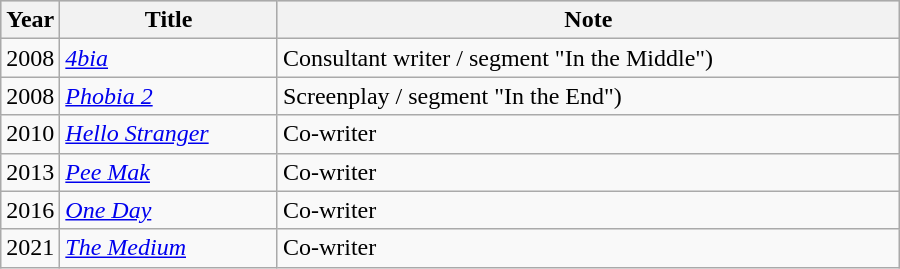<table class="wikitable" style="width:600px">
<tr bgcolor="#CCCCCC">
<th width=10>Year</th>
<th>Title</th>
<th>Note</th>
</tr>
<tr>
<td>2008</td>
<td><em><a href='#'>4bia</a></em></td>
<td>Consultant writer / segment "In the Middle")</td>
</tr>
<tr>
<td>2008</td>
<td><em><a href='#'>Phobia 2</a></em></td>
<td>Screenplay / segment "In the End")</td>
</tr>
<tr>
<td>2010</td>
<td><em><a href='#'>Hello Stranger</a></em></td>
<td>Co-writer</td>
</tr>
<tr>
<td>2013</td>
<td><em><a href='#'>Pee Mak</a></em></td>
<td>Co-writer</td>
</tr>
<tr>
<td>2016</td>
<td><em><a href='#'>One Day</a></em></td>
<td>Co-writer</td>
</tr>
<tr>
<td>2021</td>
<td><em><a href='#'>The Medium</a></em></td>
<td>Co-writer</td>
</tr>
</table>
